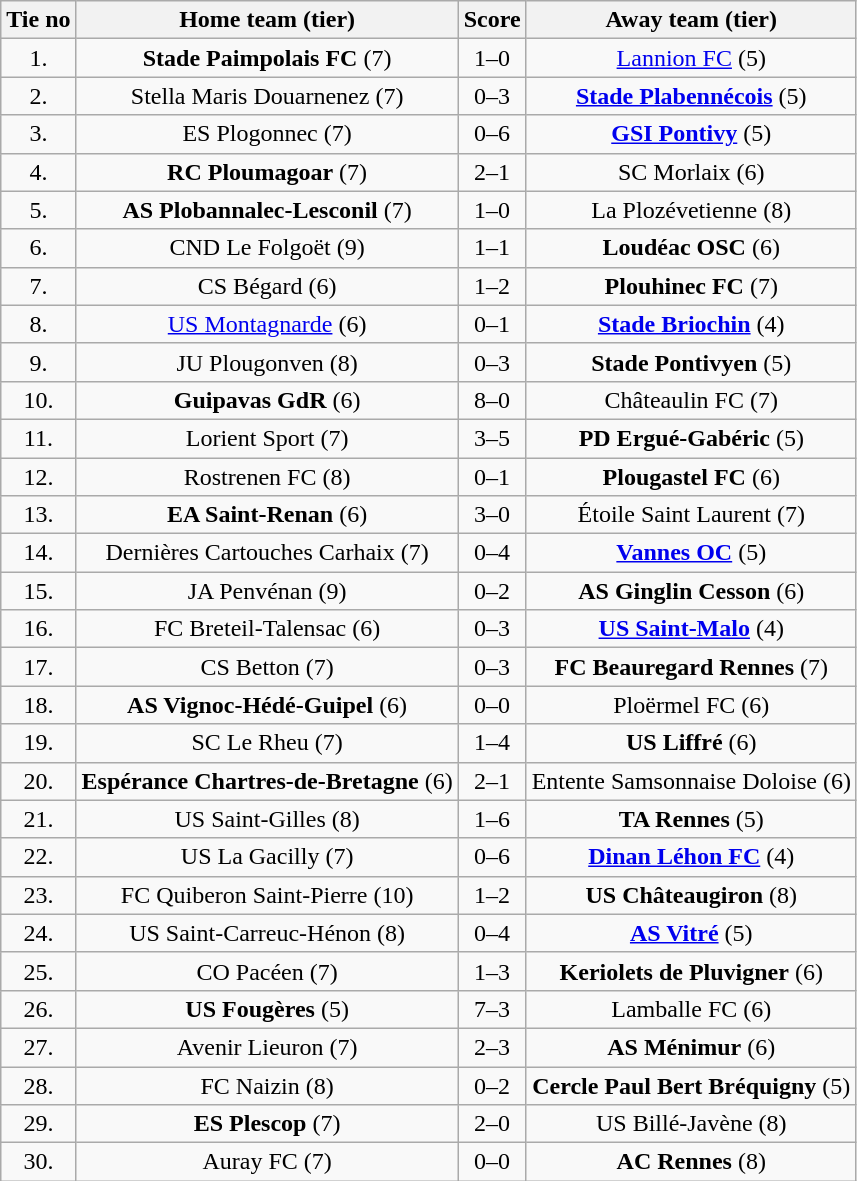<table class="wikitable" style="text-align: center">
<tr>
<th>Tie no</th>
<th>Home team (tier)</th>
<th>Score</th>
<th>Away team (tier)</th>
</tr>
<tr>
<td>1.</td>
<td><strong>Stade Paimpolais FC</strong> (7)</td>
<td>1–0</td>
<td><a href='#'>Lannion FC</a> (5)</td>
</tr>
<tr>
<td>2.</td>
<td>Stella Maris Douarnenez (7)</td>
<td>0–3</td>
<td><strong><a href='#'>Stade Plabennécois</a></strong> (5)</td>
</tr>
<tr>
<td>3.</td>
<td>ES Plogonnec (7)</td>
<td>0–6</td>
<td><strong><a href='#'>GSI Pontivy</a></strong> (5)</td>
</tr>
<tr>
<td>4.</td>
<td><strong>RC Ploumagoar</strong> (7)</td>
<td>2–1</td>
<td>SC Morlaix (6)</td>
</tr>
<tr>
<td>5.</td>
<td><strong>AS Plobannalec-Lesconil</strong> (7)</td>
<td>1–0</td>
<td>La Plozévetienne (8)</td>
</tr>
<tr>
<td>6.</td>
<td>CND Le Folgoët (9)</td>
<td>1–1 </td>
<td><strong>Loudéac OSC</strong> (6)</td>
</tr>
<tr>
<td>7.</td>
<td>CS Bégard (6)</td>
<td>1–2</td>
<td><strong>Plouhinec FC</strong> (7)</td>
</tr>
<tr>
<td>8.</td>
<td><a href='#'>US Montagnarde</a> (6)</td>
<td>0–1</td>
<td><strong><a href='#'>Stade Briochin</a></strong> (4)</td>
</tr>
<tr>
<td>9.</td>
<td>JU Plougonven (8)</td>
<td>0–3</td>
<td><strong>Stade Pontivyen</strong> (5)</td>
</tr>
<tr>
<td>10.</td>
<td><strong>Guipavas GdR</strong> (6)</td>
<td>8–0</td>
<td>Châteaulin FC (7)</td>
</tr>
<tr>
<td>11.</td>
<td>Lorient Sport (7)</td>
<td>3–5</td>
<td><strong>PD Ergué-Gabéric</strong> (5)</td>
</tr>
<tr>
<td>12.</td>
<td>Rostrenen FC (8)</td>
<td>0–1</td>
<td><strong>Plougastel FC</strong> (6)</td>
</tr>
<tr>
<td>13.</td>
<td><strong>EA Saint-Renan</strong> (6)</td>
<td>3–0</td>
<td>Étoile Saint Laurent (7)</td>
</tr>
<tr>
<td>14.</td>
<td>Dernières Cartouches Carhaix (7)</td>
<td>0–4</td>
<td><strong><a href='#'>Vannes OC</a></strong> (5)</td>
</tr>
<tr>
<td>15.</td>
<td>JA Penvénan (9)</td>
<td>0–2</td>
<td><strong>AS Ginglin Cesson</strong> (6)</td>
</tr>
<tr>
<td>16.</td>
<td>FC Breteil-Talensac (6)</td>
<td>0–3</td>
<td><strong><a href='#'>US Saint-Malo</a></strong> (4)</td>
</tr>
<tr>
<td>17.</td>
<td>CS Betton (7)</td>
<td>0–3</td>
<td><strong>FC Beauregard Rennes</strong> (7)</td>
</tr>
<tr>
<td>18.</td>
<td><strong>AS Vignoc-Hédé-Guipel</strong> (6)</td>
<td>0–0 </td>
<td>Ploërmel FC (6)</td>
</tr>
<tr>
<td>19.</td>
<td>SC Le Rheu (7)</td>
<td>1–4</td>
<td><strong>US Liffré</strong> (6)</td>
</tr>
<tr>
<td>20.</td>
<td><strong>Espérance Chartres-de-Bretagne</strong> (6)</td>
<td>2–1</td>
<td>Entente Samsonnaise Doloise (6)</td>
</tr>
<tr>
<td>21.</td>
<td>US Saint-Gilles (8)</td>
<td>1–6</td>
<td><strong>TA Rennes</strong> (5)</td>
</tr>
<tr>
<td>22.</td>
<td>US La Gacilly (7)</td>
<td>0–6</td>
<td><strong><a href='#'>Dinan Léhon FC</a></strong> (4)</td>
</tr>
<tr>
<td>23.</td>
<td>FC Quiberon Saint-Pierre (10)</td>
<td>1–2</td>
<td><strong>US Châteaugiron</strong> (8)</td>
</tr>
<tr>
<td>24.</td>
<td>US Saint-Carreuc-Hénon (8)</td>
<td>0–4</td>
<td><strong><a href='#'>AS Vitré</a></strong> (5)</td>
</tr>
<tr>
<td>25.</td>
<td>CO Pacéen (7)</td>
<td>1–3</td>
<td><strong>Keriolets de Pluvigner</strong> (6)</td>
</tr>
<tr>
<td>26.</td>
<td><strong>US Fougères</strong> (5)</td>
<td>7–3</td>
<td>Lamballe FC (6)</td>
</tr>
<tr>
<td>27.</td>
<td>Avenir Lieuron (7)</td>
<td>2–3</td>
<td><strong>AS Ménimur</strong> (6)</td>
</tr>
<tr>
<td>28.</td>
<td>FC Naizin (8)</td>
<td>0–2</td>
<td><strong>Cercle Paul Bert Bréquigny</strong> (5)</td>
</tr>
<tr>
<td>29.</td>
<td><strong>ES Plescop</strong> (7)</td>
<td>2–0</td>
<td>US Billé-Javène (8)</td>
</tr>
<tr>
<td>30.</td>
<td>Auray FC (7)</td>
<td>0–0 </td>
<td><strong>AC Rennes</strong> (8)</td>
</tr>
</table>
